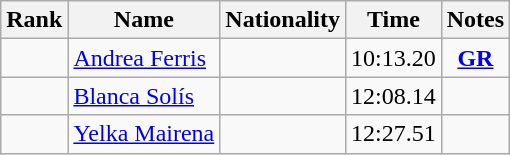<table class="wikitable sortable" style="text-align:center">
<tr>
<th>Rank</th>
<th>Name</th>
<th>Nationality</th>
<th>Time</th>
<th>Notes</th>
</tr>
<tr>
<td></td>
<td align=left><a href='#'>Andrea Ferris</a></td>
<td align=left></td>
<td>10:13.20</td>
<td><strong><a href='#'>GR</a></strong></td>
</tr>
<tr>
<td></td>
<td align=left><a href='#'>Blanca Solís</a></td>
<td align=left></td>
<td>12:08.14</td>
<td></td>
</tr>
<tr>
<td></td>
<td align=left><a href='#'>Yelka Mairena</a></td>
<td align=left></td>
<td>12:27.51</td>
<td></td>
</tr>
</table>
